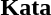<table>
<tr>
<td><strong>Kata</strong></td>
<td></td>
<td></td>
<td></td>
</tr>
<tr>
</tr>
</table>
